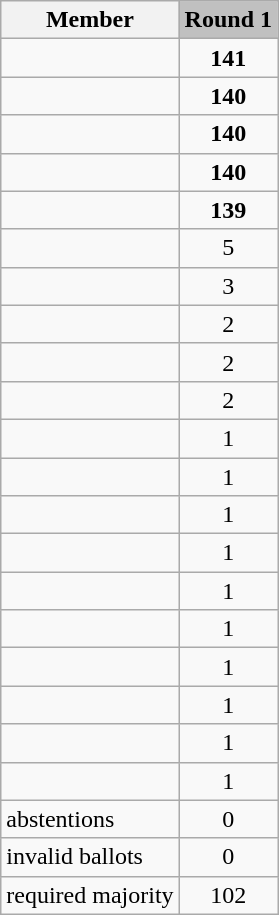<table class="wikitable collapsible">
<tr>
<th>Member</th>
<td style="background:silver;"><strong>Round 1</strong></td>
</tr>
<tr>
<td></td>
<td style="text-align:center;"><strong>141</strong></td>
</tr>
<tr>
<td></td>
<td style="text-align:center;"><strong>140</strong></td>
</tr>
<tr>
<td></td>
<td style="text-align:center;"><strong>140</strong></td>
</tr>
<tr>
<td></td>
<td style="text-align:center;"><strong>140</strong></td>
</tr>
<tr>
<td></td>
<td style="text-align:center;"><strong>139</strong></td>
</tr>
<tr>
<td></td>
<td style="text-align:center;">5</td>
</tr>
<tr>
<td></td>
<td style="text-align:center;">3</td>
</tr>
<tr>
<td></td>
<td style="text-align:center;">2</td>
</tr>
<tr>
<td></td>
<td style="text-align:center;">2</td>
</tr>
<tr>
<td></td>
<td style="text-align:center;">2</td>
</tr>
<tr>
<td></td>
<td style="text-align:center;">1</td>
</tr>
<tr>
<td></td>
<td style="text-align:center;">1</td>
</tr>
<tr>
<td></td>
<td style="text-align:center;">1</td>
</tr>
<tr>
<td></td>
<td style="text-align:center;">1</td>
</tr>
<tr>
<td></td>
<td style="text-align:center;">1</td>
</tr>
<tr>
<td></td>
<td style="text-align:center;">1</td>
</tr>
<tr>
<td></td>
<td style="text-align:center;">1</td>
</tr>
<tr>
<td></td>
<td style="text-align:center;">1</td>
</tr>
<tr>
<td></td>
<td style="text-align:center;">1</td>
</tr>
<tr>
<td></td>
<td style="text-align:center;">1</td>
</tr>
<tr>
<td>abstentions</td>
<td style="text-align:center;">0</td>
</tr>
<tr>
<td>invalid ballots</td>
<td style="text-align:center;">0</td>
</tr>
<tr>
<td>required majority</td>
<td style="text-align:center;">102</td>
</tr>
</table>
